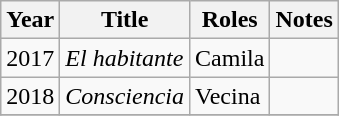<table class="wikitable sortable">
<tr>
<th>Year</th>
<th>Title</th>
<th>Roles</th>
<th>Notes</th>
</tr>
<tr>
<td>2017</td>
<td><em>El habitante</em></td>
<td>Camila</td>
<td></td>
</tr>
<tr>
<td>2018</td>
<td><em>Consciencia</em></td>
<td>Vecina</td>
<td></td>
</tr>
<tr>
</tr>
</table>
